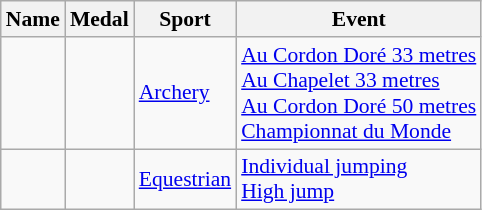<table class="wikitable sortable" style="font-size:90%">
<tr>
<th>Name</th>
<th>Medal</th>
<th>Sport</th>
<th>Event</th>
</tr>
<tr>
<td></td>
<td><br><br><br></td>
<td><a href='#'>Archery</a></td>
<td><a href='#'>Au Cordon Doré 33 metres</a><br><a href='#'>Au Chapelet 33 metres</a><br><a href='#'>Au Cordon Doré 50 metres</a><br><a href='#'>Championnat du Monde</a></td>
</tr>
<tr>
<td></td>
<td><br></td>
<td><a href='#'>Equestrian</a></td>
<td><a href='#'>Individual jumping</a><br><a href='#'>High jump</a></td>
</tr>
</table>
